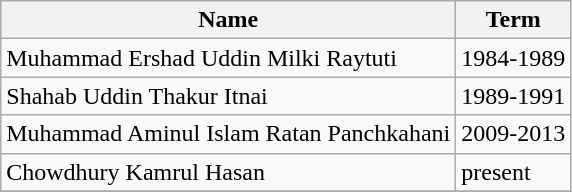<table class="wikitable">
<tr>
<th>Name</th>
<th>Term</th>
</tr>
<tr>
<td>Muhammad Ershad Uddin Milki Raytuti</td>
<td>1984-1989</td>
</tr>
<tr>
<td>Shahab Uddin Thakur Itnai</td>
<td>1989-1991</td>
</tr>
<tr>
<td>Muhammad Aminul Islam Ratan Panchkahani</td>
<td>2009-2013</td>
</tr>
<tr>
<td>Chowdhury Kamrul Hasan</td>
<td>present</td>
</tr>
<tr>
</tr>
</table>
